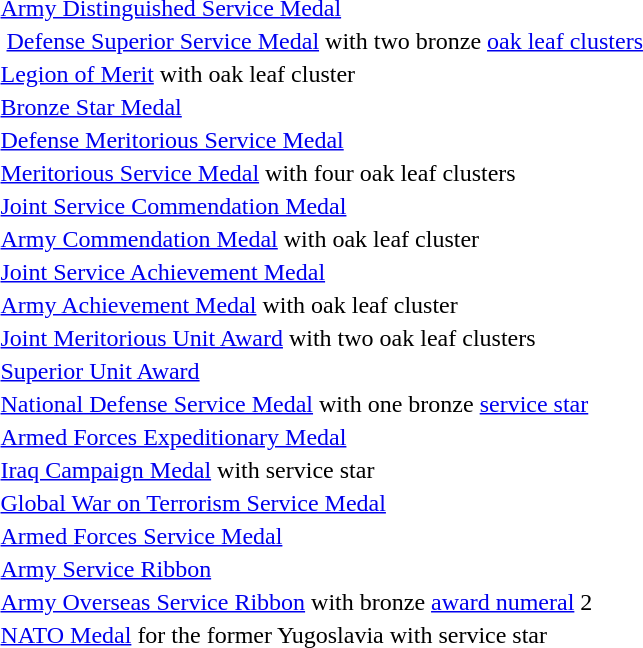<table>
<tr>
<td> <a href='#'>Army Distinguished Service Medal</a></td>
</tr>
<tr>
<td><span></span><span></span> <a href='#'>Defense Superior Service Medal</a> with two bronze <a href='#'>oak leaf clusters</a></td>
</tr>
<tr>
<td> <a href='#'>Legion of Merit</a> with oak leaf cluster</td>
</tr>
<tr>
<td> <a href='#'>Bronze Star Medal</a></td>
</tr>
<tr>
<td> <a href='#'>Defense Meritorious Service Medal</a></td>
</tr>
<tr>
<td><span></span><span></span><span></span><span></span> <a href='#'>Meritorious Service Medal</a> with four oak leaf clusters</td>
</tr>
<tr>
<td> <a href='#'>Joint Service Commendation Medal</a></td>
</tr>
<tr>
<td> <a href='#'>Army Commendation Medal</a> with oak leaf cluster</td>
</tr>
<tr>
<td> <a href='#'>Joint Service Achievement Medal</a></td>
</tr>
<tr>
<td> <a href='#'>Army Achievement Medal</a> with oak leaf cluster</td>
</tr>
<tr>
<td><span></span><span></span> <a href='#'>Joint Meritorious Unit Award</a> with two oak leaf clusters</td>
</tr>
<tr>
<td> <a href='#'>Superior Unit Award</a></td>
</tr>
<tr>
<td> <a href='#'>National Defense Service Medal</a> with one bronze <a href='#'>service star</a></td>
</tr>
<tr>
<td> <a href='#'>Armed Forces Expeditionary Medal</a></td>
</tr>
<tr>
<td> <a href='#'>Iraq Campaign Medal</a> with service star</td>
</tr>
<tr>
<td> <a href='#'>Global War on Terrorism Service Medal</a></td>
</tr>
<tr>
<td> <a href='#'>Armed Forces Service Medal</a></td>
</tr>
<tr>
<td> <a href='#'>Army Service Ribbon</a></td>
</tr>
<tr>
<td><span></span> <a href='#'>Army Overseas Service Ribbon</a> with bronze <a href='#'>award numeral</a> 2</td>
</tr>
<tr>
<td> <a href='#'>NATO Medal</a> for the former Yugoslavia with service star</td>
</tr>
</table>
